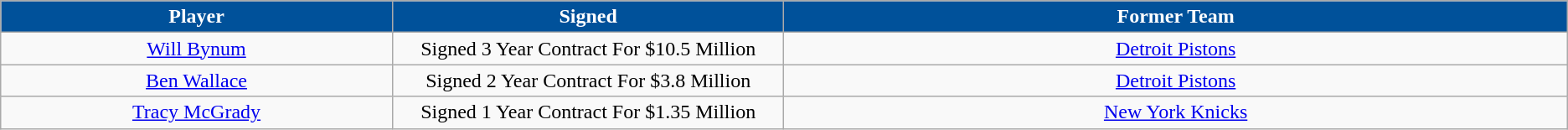<table class="wikitable sortable sortable">
<tr>
<th style="background:#00519a; color:white" width="10%">Player</th>
<th style="background:#00519a; color:white" width="10%">Signed</th>
<th style="background:#00519a; color:white" width="20%">Former Team</th>
</tr>
<tr style="text-align: center">
<td><a href='#'>Will Bynum</a></td>
<td>Signed 3 Year Contract For $10.5 Million</td>
<td><a href='#'>Detroit Pistons</a></td>
</tr>
<tr style="text-align: center">
<td><a href='#'>Ben Wallace</a></td>
<td>Signed 2 Year Contract For $3.8 Million</td>
<td><a href='#'>Detroit Pistons</a></td>
</tr>
<tr style="text-align: center">
<td><a href='#'>Tracy McGrady</a></td>
<td>Signed 1 Year Contract For $1.35 Million</td>
<td><a href='#'>New York Knicks</a></td>
</tr>
</table>
